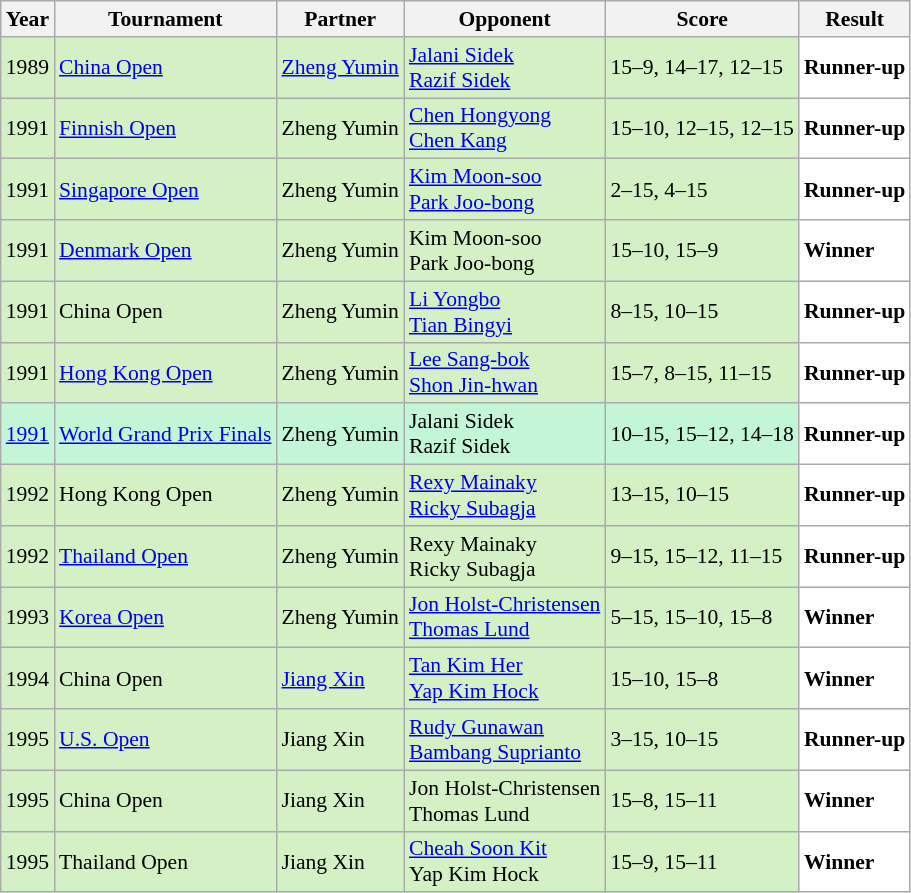<table class="sortable wikitable" style="font-size: 90%;">
<tr>
<th>Year</th>
<th>Tournament</th>
<th>Partner</th>
<th>Opponent</th>
<th>Score</th>
<th>Result</th>
</tr>
<tr style="background:#D4F1C5">
<td align="center">1989</td>
<td align="left"><a href='#'>China Open</a></td>
<td align="left"> <a href='#'>Zheng Yumin</a></td>
<td align="left"> <a href='#'>Jalani Sidek</a> <br>  <a href='#'>Razif Sidek</a></td>
<td align="left">15–9, 14–17, 12–15</td>
<td style="text-align:left; background:white"> <strong>Runner-up</strong></td>
</tr>
<tr style="background:#D4F1C5">
<td align="center">1991</td>
<td align="left"><a href='#'>Finnish Open</a></td>
<td align="left"> Zheng Yumin</td>
<td align="left"> <a href='#'>Chen Hongyong</a> <br>  <a href='#'>Chen Kang</a></td>
<td align="left">15–10, 12–15, 12–15</td>
<td style="text-align:left; background:white"> <strong>Runner-up</strong></td>
</tr>
<tr style="background:#D4F1C5">
<td align="center">1991</td>
<td align="left"><a href='#'>Singapore Open</a></td>
<td align="left"> Zheng Yumin</td>
<td align="left"> <a href='#'>Kim Moon-soo</a> <br>  <a href='#'>Park Joo-bong</a></td>
<td align="left">2–15, 4–15</td>
<td style="text-align:left; background:white"> <strong>Runner-up</strong></td>
</tr>
<tr style="background:#D4F1C5">
<td align="center">1991</td>
<td align="left"><a href='#'>Denmark Open</a></td>
<td align="left"> Zheng Yumin</td>
<td align="left"> Kim Moon-soo <br>  Park Joo-bong</td>
<td align="left">15–10, 15–9</td>
<td style="text-align:left; background:white"> <strong>Winner</strong></td>
</tr>
<tr style="background:#D4F1C5">
<td align="center">1991</td>
<td align="left">China Open</td>
<td align="left"> Zheng Yumin</td>
<td align="left"> <a href='#'>Li Yongbo</a> <br>  <a href='#'>Tian Bingyi</a></td>
<td align="left">8–15, 10–15</td>
<td style="text-align:left; background:white"> <strong>Runner-up</strong></td>
</tr>
<tr style="background:#D4F1C5">
<td align="center">1991</td>
<td align="left"><a href='#'>Hong Kong Open</a></td>
<td align="left"> Zheng Yumin</td>
<td align="left"> <a href='#'>Lee Sang-bok</a> <br>  <a href='#'>Shon Jin-hwan</a></td>
<td align="left">15–7, 8–15, 11–15</td>
<td style="text-align:left; background:white"> <strong>Runner-up</strong></td>
</tr>
<tr style="background:#C3F6D7">
<td align="center"><a href='#'>1991</a></td>
<td align="left"><a href='#'>World Grand Prix Finals</a></td>
<td align="left"> Zheng Yumin</td>
<td align="left"> Jalani Sidek <br>  Razif Sidek</td>
<td align="left">10–15, 15–12, 14–18</td>
<td style="text-align:left; background:white"> <strong>Runner-up</strong></td>
</tr>
<tr style="background:#D4F1C5">
<td align="center">1992</td>
<td align="left">Hong Kong Open</td>
<td align="left"> Zheng Yumin</td>
<td align="left"> <a href='#'>Rexy Mainaky</a> <br>  <a href='#'>Ricky Subagja</a></td>
<td align="left">13–15, 10–15</td>
<td style="text-align:left; background:white"> <strong>Runner-up</strong></td>
</tr>
<tr style="background:#D4F1C5">
<td align="center">1992</td>
<td align="left"><a href='#'>Thailand Open</a></td>
<td align="left"> Zheng Yumin</td>
<td align="left"> Rexy Mainaky <br>  Ricky Subagja</td>
<td align="left">9–15, 15–12, 11–15</td>
<td style="text-align:left; background:white"> <strong>Runner-up</strong></td>
</tr>
<tr style="background:#D4F1C5">
<td align="center">1993</td>
<td align="left"><a href='#'>Korea Open</a></td>
<td align="left"> Zheng Yumin</td>
<td align="left"> <a href='#'>Jon Holst-Christensen</a> <br>  <a href='#'>Thomas Lund</a></td>
<td align="left">5–15, 15–10, 15–8</td>
<td style="text-align:left; background:white"> <strong>Winner</strong></td>
</tr>
<tr style="background:#D4F1C5">
<td align="center">1994</td>
<td align="left">China Open</td>
<td align="left"> <a href='#'>Jiang Xin</a></td>
<td align="left"> <a href='#'>Tan Kim Her</a> <br>  <a href='#'>Yap Kim Hock</a></td>
<td align="left">15–10, 15–8</td>
<td style="text-align:left; background:white"> <strong>Winner</strong></td>
</tr>
<tr style="background:#D4F1C5">
<td align="center">1995</td>
<td align="left"><a href='#'>U.S. Open</a></td>
<td align="left"> Jiang Xin</td>
<td align="left"> <a href='#'>Rudy Gunawan</a> <br>  <a href='#'>Bambang Suprianto</a></td>
<td align="left">3–15, 10–15</td>
<td style="text-align:left; background:white"> <strong>Runner-up</strong></td>
</tr>
<tr style="background:#D4F1C5">
<td align="center">1995</td>
<td align="left">China Open</td>
<td align="left"> Jiang Xin</td>
<td align="left"> Jon Holst-Christensen <br>  Thomas Lund</td>
<td align="left">15–8, 15–11</td>
<td style="text-align:left; background:white"> <strong>Winner</strong></td>
</tr>
<tr style="background:#D4F1C5">
<td align="center">1995</td>
<td align="left">Thailand Open</td>
<td align="left"> Jiang Xin</td>
<td align="left"> <a href='#'>Cheah Soon Kit</a> <br>  Yap Kim Hock</td>
<td align="left">15–9, 15–11</td>
<td style="text-align:left; background:white"> <strong>Winner</strong></td>
</tr>
</table>
